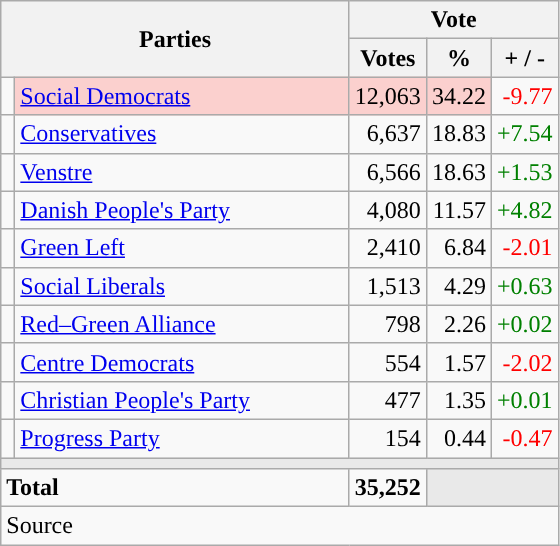<table class="wikitable" style="text-align:right;">
<tr>
<th style="text-align:centre;" rowspan="2" colspan="2" width="225">Parties</th>
<th colspan="3">Vote</th>
</tr>
<tr>
<th width="15">Votes</th>
<th width="15">%</th>
<th width="15">+ / -</th>
</tr>
<tr>
<td width="2" style="color:inherit;background:"></td>
<td bgcolor=#fbd0ce  align="left"><a href='#'>Social Democrats</a></td>
<td bgcolor=#fbd0ce>12,063</td>
<td bgcolor=#fbd0ce>34.22</td>
<td style=color:red;>-9.77</td>
</tr>
<tr>
<td width="2" style="color:inherit;background:"></td>
<td align="left"><a href='#'>Conservatives</a></td>
<td>6,637</td>
<td>18.83</td>
<td style=color:green;>+7.54</td>
</tr>
<tr>
<td width="2" style="color:inherit;background:"></td>
<td align="left"><a href='#'>Venstre</a></td>
<td>6,566</td>
<td>18.63</td>
<td style=color:green;>+1.53</td>
</tr>
<tr>
<td width="2" style="color:inherit;background:"></td>
<td align="left"><a href='#'>Danish People's Party</a></td>
<td>4,080</td>
<td>11.57</td>
<td style=color:green;>+4.82</td>
</tr>
<tr>
<td width="2" style="color:inherit;background:"></td>
<td align="left"><a href='#'>Green Left</a></td>
<td>2,410</td>
<td>6.84</td>
<td style=color:red;>-2.01</td>
</tr>
<tr>
<td width="2" style="color:inherit;background:"></td>
<td align="left"><a href='#'>Social Liberals</a></td>
<td>1,513</td>
<td>4.29</td>
<td style=color:green;>+0.63</td>
</tr>
<tr>
<td width="2" style="color:inherit;background:"></td>
<td align="left"><a href='#'>Red–Green Alliance</a></td>
<td>798</td>
<td>2.26</td>
<td style=color:green;>+0.02</td>
</tr>
<tr>
<td width="2" style="color:inherit;background:"></td>
<td align="left"><a href='#'>Centre Democrats</a></td>
<td>554</td>
<td>1.57</td>
<td style=color:red;>-2.02</td>
</tr>
<tr>
<td width="2" style="color:inherit;background:"></td>
<td align="left"><a href='#'>Christian People's Party</a></td>
<td>477</td>
<td>1.35</td>
<td style=color:green;>+0.01</td>
</tr>
<tr>
<td width="2" style="color:inherit;background:"></td>
<td align="left"><a href='#'>Progress Party</a></td>
<td>154</td>
<td>0.44</td>
<td style=color:red;>-0.47</td>
</tr>
<tr>
<td colspan="7" bgcolor="#E9E9E9"></td>
</tr>
<tr>
<td align="left" colspan="2"><strong>Total</strong></td>
<td><strong>35,252</strong></td>
<td bgcolor="#E9E9E9" colspan="2"></td>
</tr>
<tr>
<td align="left" colspan="6">Source</td>
</tr>
</table>
